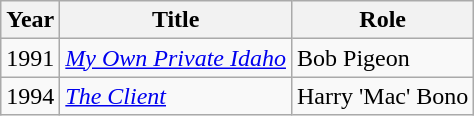<table class="wikitable">
<tr>
<th>Year</th>
<th>Title</th>
<th>Role</th>
</tr>
<tr>
<td>1991</td>
<td><em><a href='#'>My Own Private Idaho</a></em></td>
<td>Bob Pigeon</td>
</tr>
<tr>
<td>1994</td>
<td><em><a href='#'>The Client</a></em></td>
<td>Harry 'Mac' Bono</td>
</tr>
</table>
